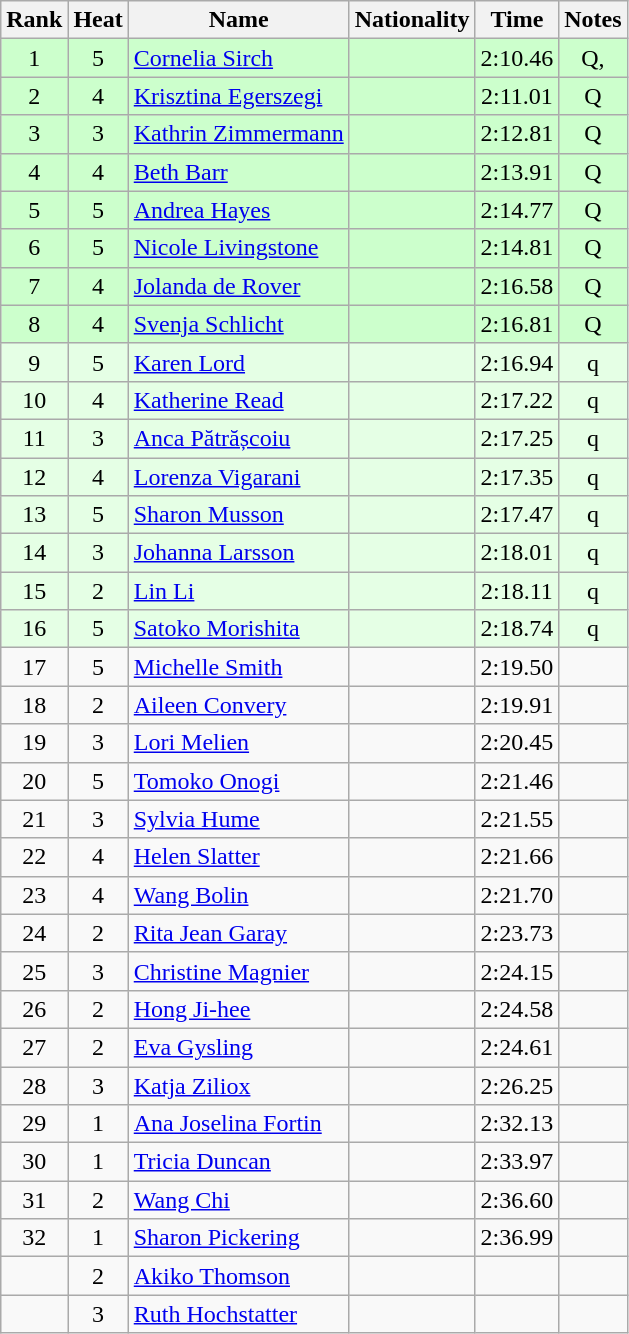<table class="wikitable sortable" style="text-align:center">
<tr>
<th>Rank</th>
<th>Heat</th>
<th>Name</th>
<th>Nationality</th>
<th>Time</th>
<th>Notes</th>
</tr>
<tr bgcolor=#cfc>
<td>1</td>
<td>5</td>
<td align=left><a href='#'>Cornelia Sirch</a></td>
<td align=left></td>
<td>2:10.46</td>
<td>Q, </td>
</tr>
<tr bgcolor=#cfc>
<td>2</td>
<td>4</td>
<td align=left><a href='#'>Krisztina Egerszegi</a></td>
<td align=left></td>
<td>2:11.01</td>
<td>Q</td>
</tr>
<tr bgcolor=#cfc>
<td>3</td>
<td>3</td>
<td align=left><a href='#'>Kathrin Zimmermann</a></td>
<td align=left></td>
<td>2:12.81</td>
<td>Q</td>
</tr>
<tr bgcolor=#cfc>
<td>4</td>
<td>4</td>
<td align=left><a href='#'>Beth Barr</a></td>
<td align=left></td>
<td>2:13.91</td>
<td>Q</td>
</tr>
<tr bgcolor=#cfc>
<td>5</td>
<td>5</td>
<td align=left><a href='#'>Andrea Hayes</a></td>
<td align=left></td>
<td>2:14.77</td>
<td>Q</td>
</tr>
<tr bgcolor=#cfc>
<td>6</td>
<td>5</td>
<td align=left><a href='#'>Nicole Livingstone</a></td>
<td align=left></td>
<td>2:14.81</td>
<td>Q</td>
</tr>
<tr bgcolor=#cfc>
<td>7</td>
<td>4</td>
<td align=left><a href='#'>Jolanda de Rover</a></td>
<td align=left></td>
<td>2:16.58</td>
<td>Q</td>
</tr>
<tr bgcolor=#cfc>
<td>8</td>
<td>4</td>
<td align=left><a href='#'>Svenja Schlicht</a></td>
<td align=left></td>
<td>2:16.81</td>
<td>Q</td>
</tr>
<tr bgcolor=e5ffe5>
<td>9</td>
<td>5</td>
<td align=left><a href='#'>Karen Lord</a></td>
<td align=left></td>
<td>2:16.94</td>
<td>q</td>
</tr>
<tr bgcolor=e5ffe5>
<td>10</td>
<td>4</td>
<td align=left><a href='#'>Katherine Read</a></td>
<td align=left></td>
<td>2:17.22</td>
<td>q</td>
</tr>
<tr bgcolor=e5ffe5>
<td>11</td>
<td>3</td>
<td align=left><a href='#'>Anca Pătrășcoiu</a></td>
<td align=left></td>
<td>2:17.25</td>
<td>q</td>
</tr>
<tr bgcolor=e5ffe5>
<td>12</td>
<td>4</td>
<td align=left><a href='#'>Lorenza Vigarani</a></td>
<td align=left></td>
<td>2:17.35</td>
<td>q</td>
</tr>
<tr bgcolor=e5ffe5>
<td>13</td>
<td>5</td>
<td align=left><a href='#'>Sharon Musson</a></td>
<td align=left></td>
<td>2:17.47</td>
<td>q</td>
</tr>
<tr bgcolor=e5ffe5>
<td>14</td>
<td>3</td>
<td align=left><a href='#'>Johanna Larsson</a></td>
<td align=left></td>
<td>2:18.01</td>
<td>q</td>
</tr>
<tr bgcolor=e5ffe5>
<td>15</td>
<td>2</td>
<td align=left><a href='#'>Lin Li</a></td>
<td align=left></td>
<td>2:18.11</td>
<td>q</td>
</tr>
<tr bgcolor=e5ffe5>
<td>16</td>
<td>5</td>
<td align=left><a href='#'>Satoko Morishita</a></td>
<td align=left></td>
<td>2:18.74</td>
<td>q</td>
</tr>
<tr>
<td>17</td>
<td>5</td>
<td align=left><a href='#'>Michelle Smith</a></td>
<td align=left></td>
<td>2:19.50</td>
<td></td>
</tr>
<tr>
<td>18</td>
<td>2</td>
<td align=left><a href='#'>Aileen Convery</a></td>
<td align=left></td>
<td>2:19.91</td>
<td></td>
</tr>
<tr>
<td>19</td>
<td>3</td>
<td align=left><a href='#'>Lori Melien</a></td>
<td align=left></td>
<td>2:20.45</td>
<td></td>
</tr>
<tr>
<td>20</td>
<td>5</td>
<td align=left><a href='#'>Tomoko Onogi</a></td>
<td align=left></td>
<td>2:21.46</td>
<td></td>
</tr>
<tr>
<td>21</td>
<td>3</td>
<td align=left><a href='#'>Sylvia Hume</a></td>
<td align=left></td>
<td>2:21.55</td>
<td></td>
</tr>
<tr>
<td>22</td>
<td>4</td>
<td align=left><a href='#'>Helen Slatter</a></td>
<td align=left></td>
<td>2:21.66</td>
<td></td>
</tr>
<tr>
<td>23</td>
<td>4</td>
<td align=left><a href='#'>Wang Bolin</a></td>
<td align=left></td>
<td>2:21.70</td>
<td></td>
</tr>
<tr>
<td>24</td>
<td>2</td>
<td align=left><a href='#'>Rita Jean Garay</a></td>
<td align=left></td>
<td>2:23.73</td>
<td></td>
</tr>
<tr>
<td>25</td>
<td>3</td>
<td align=left><a href='#'>Christine Magnier</a></td>
<td align=left></td>
<td>2:24.15</td>
<td></td>
</tr>
<tr>
<td>26</td>
<td>2</td>
<td align=left><a href='#'>Hong Ji-hee</a></td>
<td align=left></td>
<td>2:24.58</td>
<td></td>
</tr>
<tr>
<td>27</td>
<td>2</td>
<td align=left><a href='#'>Eva Gysling</a></td>
<td align=left></td>
<td>2:24.61</td>
<td></td>
</tr>
<tr>
<td>28</td>
<td>3</td>
<td align=left><a href='#'>Katja Ziliox</a></td>
<td align=left></td>
<td>2:26.25</td>
<td></td>
</tr>
<tr>
<td>29</td>
<td>1</td>
<td align=left><a href='#'>Ana Joselina Fortin</a></td>
<td align=left></td>
<td>2:32.13</td>
<td></td>
</tr>
<tr>
<td>30</td>
<td>1</td>
<td align=left><a href='#'>Tricia Duncan</a></td>
<td align=left></td>
<td>2:33.97</td>
<td></td>
</tr>
<tr>
<td>31</td>
<td>2</td>
<td align=left><a href='#'>Wang Chi</a></td>
<td align=left></td>
<td>2:36.60</td>
<td></td>
</tr>
<tr>
<td>32</td>
<td>1</td>
<td align=left><a href='#'>Sharon Pickering</a></td>
<td align=left></td>
<td>2:36.99</td>
<td></td>
</tr>
<tr>
<td></td>
<td>2</td>
<td align=left><a href='#'>Akiko Thomson</a></td>
<td align=left></td>
<td></td>
<td></td>
</tr>
<tr>
<td></td>
<td>3</td>
<td align=left><a href='#'>Ruth Hochstatter</a></td>
<td align=left></td>
<td></td>
<td></td>
</tr>
</table>
